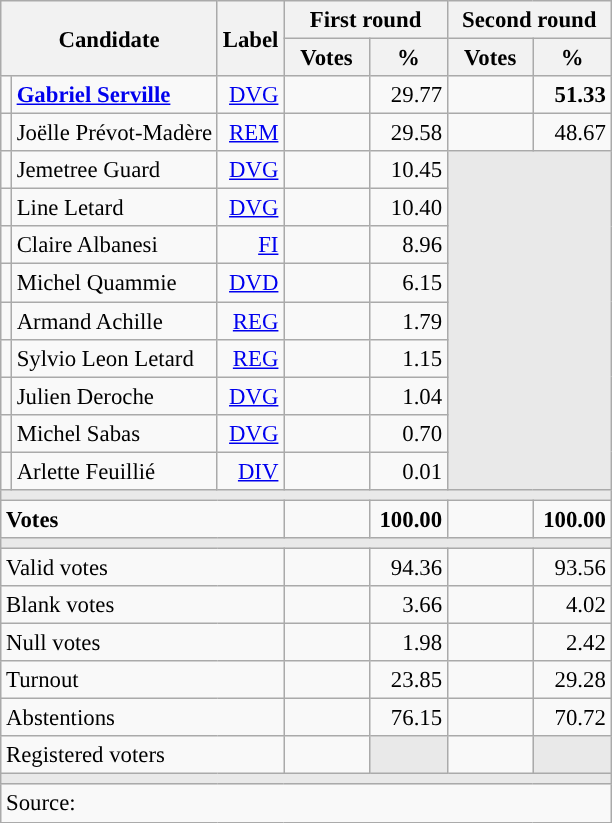<table class="wikitable" style="text-align:right;font-size:95%;">
<tr>
<th colspan="2" rowspan="2">Candidate</th>
<th rowspan="2">Label</th>
<th colspan="2">First round</th>
<th colspan="2">Second round</th>
</tr>
<tr>
<th style="width:50px;">Votes</th>
<th style="width:45px;">%</th>
<th style="width:50px;">Votes</th>
<th style="width:45px;">%</th>
</tr>
<tr>
<td style="color:inherit;background:"></td>
<td style="text-align:left;"><strong><a href='#'>Gabriel Serville</a></strong></td>
<td><a href='#'>DVG</a></td>
<td></td>
<td>29.77</td>
<td><strong></strong></td>
<td><strong>51.33</strong></td>
</tr>
<tr>
<td style="color:inherit;background:"></td>
<td style="text-align:left;">Joëlle Prévot-Madère</td>
<td><a href='#'>REM</a></td>
<td></td>
<td>29.58</td>
<td></td>
<td>48.67</td>
</tr>
<tr>
<td style="color:inherit;background:"></td>
<td style="text-align:left;">Jemetree Guard</td>
<td><a href='#'>DVG</a></td>
<td></td>
<td>10.45</td>
<td colspan="2" rowspan="9" style="background:#E9E9E9;"></td>
</tr>
<tr>
<td style="color:inherit;background:"></td>
<td style="text-align:left;">Line Letard</td>
<td><a href='#'>DVG</a></td>
<td></td>
<td>10.40</td>
</tr>
<tr>
<td style="color:inherit;background:"></td>
<td style="text-align:left;">Claire Albanesi</td>
<td><a href='#'>FI</a></td>
<td></td>
<td>8.96</td>
</tr>
<tr>
<td style="color:inherit;background:"></td>
<td style="text-align:left;">Michel Quammie</td>
<td><a href='#'>DVD</a></td>
<td></td>
<td>6.15</td>
</tr>
<tr>
<td style="color:inherit;background:"></td>
<td style="text-align:left;">Armand Achille</td>
<td><a href='#'>REG</a></td>
<td></td>
<td>1.79</td>
</tr>
<tr>
<td style="color:inherit;background:"></td>
<td style="text-align:left;">Sylvio Leon Letard</td>
<td><a href='#'>REG</a></td>
<td></td>
<td>1.15</td>
</tr>
<tr>
<td style="color:inherit;background:"></td>
<td style="text-align:left;">Julien Deroche</td>
<td><a href='#'>DVG</a></td>
<td></td>
<td>1.04</td>
</tr>
<tr>
<td style="color:inherit;background:"></td>
<td style="text-align:left;">Michel Sabas</td>
<td><a href='#'>DVG</a></td>
<td></td>
<td>0.70</td>
</tr>
<tr>
<td style="color:inherit;background:"></td>
<td style="text-align:left;">Arlette Feuillié</td>
<td><a href='#'>DIV</a></td>
<td></td>
<td>0.01</td>
</tr>
<tr>
<td colspan="7" style="background:#E9E9E9;"></td>
</tr>
<tr style="font-weight:bold;">
<td colspan="3" style="text-align:left;">Votes</td>
<td></td>
<td>100.00</td>
<td></td>
<td>100.00</td>
</tr>
<tr>
<td colspan="7" style="background:#E9E9E9;"></td>
</tr>
<tr>
<td colspan="3" style="text-align:left;">Valid votes</td>
<td></td>
<td>94.36</td>
<td></td>
<td>93.56</td>
</tr>
<tr>
<td colspan="3" style="text-align:left;">Blank votes</td>
<td></td>
<td>3.66</td>
<td></td>
<td>4.02</td>
</tr>
<tr>
<td colspan="3" style="text-align:left;">Null votes</td>
<td></td>
<td>1.98</td>
<td></td>
<td>2.42</td>
</tr>
<tr>
<td colspan="3" style="text-align:left;">Turnout</td>
<td></td>
<td>23.85</td>
<td></td>
<td>29.28</td>
</tr>
<tr>
<td colspan="3" style="text-align:left;">Abstentions</td>
<td></td>
<td>76.15</td>
<td></td>
<td>70.72</td>
</tr>
<tr>
<td colspan="3" style="text-align:left;">Registered voters</td>
<td></td>
<td style="background:#E9E9E9;"></td>
<td></td>
<td style="background:#E9E9E9;"></td>
</tr>
<tr>
<td colspan="7" style="background:#E9E9E9;"></td>
</tr>
<tr>
<td colspan="7" style="text-align:left;">Source: </td>
</tr>
</table>
